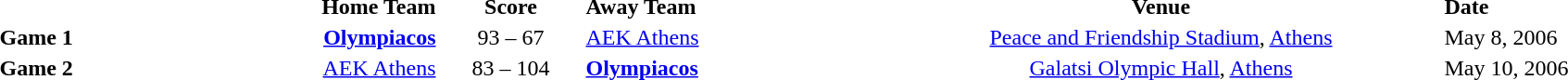<table style="text-align:center" cellpadding=1 border=0>
<tr>
<th width=100></th>
<th width=210 align=right>Home Team</th>
<th width=100>Score</th>
<th width=210 align=left>Away Team</th>
<th width=400>Venue</th>
<th width=200 align=left>Date</th>
</tr>
<tr>
<td align=left><strong>Game 1</strong></td>
<td align=right><strong><a href='#'>Olympiacos</a></strong></td>
<td>93 – 67</td>
<td align=left><a href='#'>AEK Athens</a></td>
<td><a href='#'>Peace and Friendship Stadium</a>, <a href='#'>Athens</a></td>
<td align=left>May 8, 2006</td>
</tr>
<tr>
<td align=left><strong>Game 2</strong></td>
<td align=right><a href='#'>AEK Athens</a></td>
<td>83 – 104</td>
<td align=left><strong><a href='#'>Olympiacos</a></strong></td>
<td><a href='#'>Galatsi Olympic Hall</a>, <a href='#'>Athens</a></td>
<td align=left>May 10, 2006</td>
</tr>
</table>
